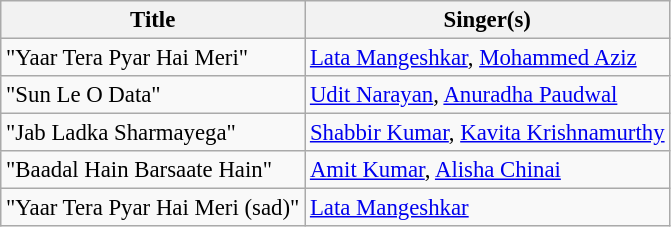<table class="wikitable" style="font-size:95%;">
<tr>
<th>Title</th>
<th>Singer(s)</th>
</tr>
<tr>
<td>"Yaar Tera Pyar Hai Meri"</td>
<td><a href='#'>Lata Mangeshkar</a>, <a href='#'>Mohammed Aziz</a></td>
</tr>
<tr>
<td>"Sun Le O Data"</td>
<td><a href='#'>Udit Narayan</a>, <a href='#'>Anuradha Paudwal</a></td>
</tr>
<tr>
<td>"Jab Ladka Sharmayega"</td>
<td><a href='#'>Shabbir Kumar</a>, <a href='#'>Kavita Krishnamurthy</a></td>
</tr>
<tr>
<td>"Baadal Hain Barsaate Hain"</td>
<td><a href='#'>Amit Kumar</a>, <a href='#'>Alisha Chinai</a></td>
</tr>
<tr>
<td>"Yaar Tera Pyar Hai Meri (sad)"</td>
<td><a href='#'>Lata Mangeshkar</a></td>
</tr>
</table>
